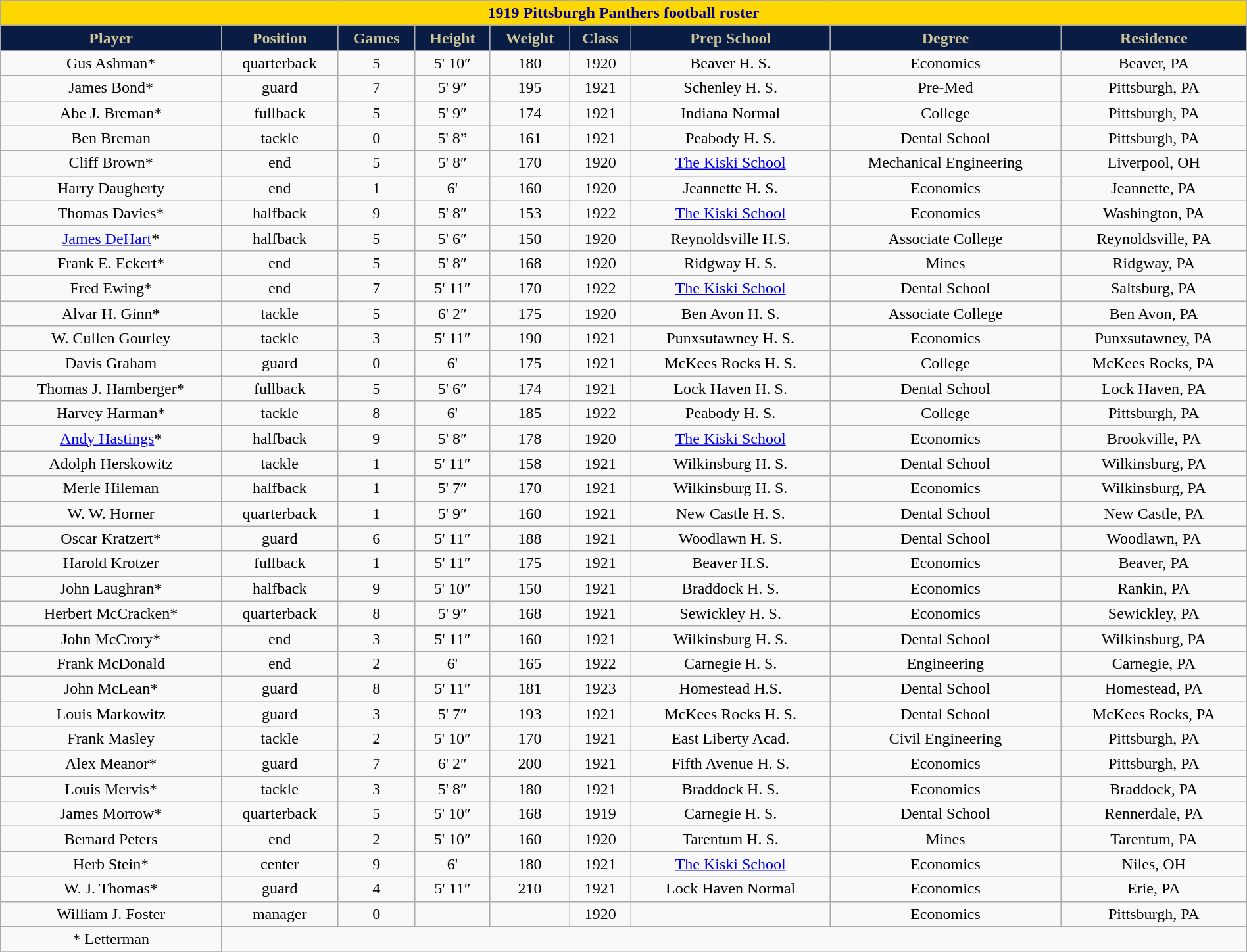<table class="wikitable collapsible collapsed" style="margin: left; text-align:right; width:100%;">
<tr>
<th colspan="10" ; style="background:gold; color:darkblue; text-align: center;"><strong>1919 Pittsburgh Panthers football roster</strong></th>
</tr>
<tr align="center"  style="background:#091C44; color:#CEC499;">
<td><strong>Player</strong></td>
<td><strong>Position</strong></td>
<td><strong>Games</strong></td>
<td><strong>Height</strong></td>
<td><strong>Weight</strong></td>
<td><strong>Class</strong></td>
<td><strong>Prep School</strong></td>
<td><strong>Degree</strong></td>
<td><strong>Residence</strong></td>
</tr>
<tr align="center" bgcolor="">
<td>Gus Ashman*</td>
<td>quarterback</td>
<td>5</td>
<td>5' 10″</td>
<td>180</td>
<td>1920</td>
<td>Beaver H. S.</td>
<td>Economics</td>
<td>Beaver, PA</td>
</tr>
<tr align="center" bgcolor="">
<td>James Bond*</td>
<td>guard</td>
<td>7</td>
<td>5' 9″</td>
<td>195</td>
<td>1921</td>
<td>Schenley H. S.</td>
<td>Pre-Med</td>
<td>Pittsburgh, PA</td>
</tr>
<tr align="center" bgcolor="">
<td>Abe J. Breman*</td>
<td>fullback</td>
<td>5</td>
<td>5' 9″</td>
<td>174</td>
<td>1921</td>
<td>Indiana Normal</td>
<td>College</td>
<td>Pittsburgh, PA</td>
</tr>
<tr align="center" bgcolor="">
<td>Ben Breman</td>
<td>tackle</td>
<td>0</td>
<td>5' 8”</td>
<td>161</td>
<td>1921</td>
<td>Peabody H. S.</td>
<td>Dental School</td>
<td>Pittsburgh, PA</td>
</tr>
<tr align="center" bgcolor="">
<td>Cliff Brown*</td>
<td>end</td>
<td>5</td>
<td>5' 8″</td>
<td>170</td>
<td>1920</td>
<td><a href='#'>The Kiski School</a></td>
<td>Mechanical Engineering</td>
<td>Liverpool, OH</td>
</tr>
<tr align="center" bgcolor="">
<td>Harry Daugherty</td>
<td>end</td>
<td>1</td>
<td>6'</td>
<td>160</td>
<td>1920</td>
<td>Jeannette H. S.</td>
<td>Economics</td>
<td>Jeannette, PA</td>
</tr>
<tr align="center" bgcolor="">
<td>Thomas Davies*</td>
<td>halfback</td>
<td>9</td>
<td>5' 8″</td>
<td>153</td>
<td>1922</td>
<td><a href='#'>The Kiski School</a></td>
<td>Economics</td>
<td>Washington, PA</td>
</tr>
<tr align="center" bgcolor="">
<td><a href='#'>James DeHart</a>*</td>
<td>halfback</td>
<td>5</td>
<td>5' 6″</td>
<td>150</td>
<td>1920</td>
<td>Reynoldsville H.S.</td>
<td>Associate College</td>
<td>Reynoldsville, PA</td>
</tr>
<tr align="center" bgcolor="">
<td>Frank E. Eckert*</td>
<td>end</td>
<td>5</td>
<td>5' 8″</td>
<td>168</td>
<td>1920</td>
<td>Ridgway H. S.</td>
<td>Mines</td>
<td>Ridgway, PA</td>
</tr>
<tr align="center" bgcolor="">
<td>Fred Ewing*</td>
<td>end</td>
<td>7</td>
<td>5' 11″</td>
<td>170</td>
<td>1922</td>
<td><a href='#'>The Kiski School</a></td>
<td>Dental School</td>
<td>Saltsburg, PA</td>
</tr>
<tr align="center" bgcolor="">
<td>Alvar H. Ginn*</td>
<td>tackle</td>
<td>5</td>
<td>6' 2″</td>
<td>175</td>
<td>1920</td>
<td>Ben Avon H. S.</td>
<td>Associate College</td>
<td>Ben Avon, PA</td>
</tr>
<tr align="center" bgcolor="">
<td>W. Cullen Gourley</td>
<td>tackle</td>
<td>3</td>
<td>5' 11″</td>
<td>190</td>
<td>1921</td>
<td>Punxsutawney H. S.</td>
<td>Economics</td>
<td>Punxsutawney, PA</td>
</tr>
<tr align="center" bgcolor="">
<td>Davis Graham</td>
<td>guard</td>
<td>0</td>
<td>6'</td>
<td>175</td>
<td>1921</td>
<td>McKees Rocks H. S.</td>
<td>College</td>
<td>McKees Rocks, PA</td>
</tr>
<tr align="center" bgcolor="">
<td>Thomas J. Hamberger*</td>
<td>fullback</td>
<td>5</td>
<td>5' 6″</td>
<td>174</td>
<td>1921</td>
<td>Lock Haven H. S.</td>
<td>Dental School</td>
<td>Lock Haven, PA</td>
</tr>
<tr align="center" bgcolor="">
<td>Harvey Harman*</td>
<td>tackle</td>
<td>8</td>
<td>6'</td>
<td>185</td>
<td>1922</td>
<td>Peabody H. S.</td>
<td>College</td>
<td>Pittsburgh, PA</td>
</tr>
<tr align="center" bgcolor="">
<td><a href='#'>Andy Hastings</a>*</td>
<td>halfback</td>
<td>9</td>
<td>5' 8″</td>
<td>178</td>
<td>1920</td>
<td><a href='#'>The Kiski School</a></td>
<td>Economics</td>
<td>Brookville, PA</td>
</tr>
<tr align="center" bgcolor="">
<td>Adolph Herskowitz</td>
<td>tackle</td>
<td>1</td>
<td>5' 11″</td>
<td>158</td>
<td>1921</td>
<td>Wilkinsburg H. S.</td>
<td>Dental School</td>
<td>Wilkinsburg, PA</td>
</tr>
<tr align="center" bgcolor="">
<td>Merle Hileman</td>
<td>halfback</td>
<td>1</td>
<td>5' 7″</td>
<td>170</td>
<td>1921</td>
<td>Wilkinsburg H. S.</td>
<td>Economics</td>
<td>Wilkinsburg, PA</td>
</tr>
<tr align="center" bgcolor="">
<td>W. W. Horner</td>
<td>quarterback</td>
<td>1</td>
<td>5' 9″</td>
<td>160</td>
<td>1921</td>
<td>New Castle H. S.</td>
<td>Dental School</td>
<td>New Castle, PA</td>
</tr>
<tr align="center" bgcolor="">
<td>Oscar Kratzert*</td>
<td>guard</td>
<td>6</td>
<td>5' 11″</td>
<td>188</td>
<td>1921</td>
<td>Woodlawn H. S.</td>
<td>Dental School</td>
<td>Woodlawn, PA</td>
</tr>
<tr align="center" bgcolor="">
<td>Harold Krotzer</td>
<td>fullback</td>
<td>1</td>
<td>5' 11″</td>
<td>175</td>
<td>1921</td>
<td>Beaver H.S.</td>
<td>Economics</td>
<td>Beaver, PA</td>
</tr>
<tr align="center" bgcolor="">
<td>John Laughran*</td>
<td>halfback</td>
<td>9</td>
<td>5' 10″</td>
<td>150</td>
<td>1921</td>
<td>Braddock H. S.</td>
<td>Economics</td>
<td>Rankin, PA</td>
</tr>
<tr align="center" bgcolor="">
<td>Herbert McCracken*</td>
<td>quarterback</td>
<td>8</td>
<td>5' 9″</td>
<td>168</td>
<td>1921</td>
<td>Sewickley H. S.</td>
<td>Economics</td>
<td>Sewickley, PA</td>
</tr>
<tr align="center" bgcolor="">
<td>John McCrory*</td>
<td>end</td>
<td>3</td>
<td>5' 11″</td>
<td>160</td>
<td>1921</td>
<td>Wilkinsburg H. S.</td>
<td>Dental School</td>
<td>Wilkinsburg, PA</td>
</tr>
<tr align="center" bgcolor="">
<td>Frank McDonald</td>
<td>end</td>
<td>2</td>
<td>6'</td>
<td>165</td>
<td>1922</td>
<td>Carnegie H. S.</td>
<td>Engineering</td>
<td>Carnegie, PA</td>
</tr>
<tr align="center" bgcolor="">
<td>John McLean*</td>
<td>guard</td>
<td>8</td>
<td>5' 11″</td>
<td>181</td>
<td>1923</td>
<td>Homestead H.S.</td>
<td>Dental School</td>
<td>Homestead, PA</td>
</tr>
<tr align="center" bgcolor="">
<td>Louis Markowitz</td>
<td>guard</td>
<td>3</td>
<td>5' 7″</td>
<td>193</td>
<td>1921</td>
<td>McKees Rocks H. S.</td>
<td>Dental School</td>
<td>McKees Rocks, PA</td>
</tr>
<tr align="center" bgcolor="">
<td>Frank Masley</td>
<td>tackle</td>
<td>2</td>
<td>5' 10″</td>
<td>170</td>
<td>1921</td>
<td>East Liberty Acad.</td>
<td>Civil Engineering</td>
<td>Pittsburgh, PA</td>
</tr>
<tr align="center" bgcolor="">
<td>Alex Meanor*</td>
<td>guard</td>
<td>7</td>
<td>6' 2″</td>
<td>200</td>
<td>1921</td>
<td>Fifth Avenue H. S.</td>
<td>Economics</td>
<td>Pittsburgh, PA</td>
</tr>
<tr align="center" bgcolor="">
<td>Louis Mervis*</td>
<td>tackle</td>
<td>3</td>
<td>5' 8″</td>
<td>180</td>
<td>1921</td>
<td>Braddock H. S.</td>
<td>Economics</td>
<td>Braddock, PA</td>
</tr>
<tr align="center" bgcolor="">
<td>James Morrow*</td>
<td>quarterback</td>
<td>5</td>
<td>5' 10″</td>
<td>168</td>
<td>1919</td>
<td>Carnegie H. S.</td>
<td>Dental School</td>
<td>Rennerdale, PA</td>
</tr>
<tr align="center" bgcolor="">
<td>Bernard Peters</td>
<td>end</td>
<td>2</td>
<td>5' 10″</td>
<td>160</td>
<td>1920</td>
<td>Tarentum H. S.</td>
<td>Mines</td>
<td>Tarentum, PA</td>
</tr>
<tr align="center" bgcolor="">
<td>Herb Stein*</td>
<td>center</td>
<td>9</td>
<td>6'</td>
<td>180</td>
<td>1921</td>
<td><a href='#'>The Kiski School</a></td>
<td>Economics</td>
<td>Niles, OH</td>
</tr>
<tr align="center" bgcolor="">
<td>W. J. Thomas*</td>
<td>guard</td>
<td>4</td>
<td>5' 11″</td>
<td>210</td>
<td>1921</td>
<td>Lock Haven Normal</td>
<td>Economics</td>
<td>Erie, PA</td>
</tr>
<tr align="center" bgcolor="">
<td>William J. Foster</td>
<td>manager</td>
<td>0</td>
<td></td>
<td></td>
<td>1920</td>
<td></td>
<td>Economics</td>
<td>Pittsburgh, PA</td>
</tr>
<tr align="center" bgcolor="">
<td>* Letterman</td>
</tr>
<tr align="center" bgcolor="">
</tr>
</table>
